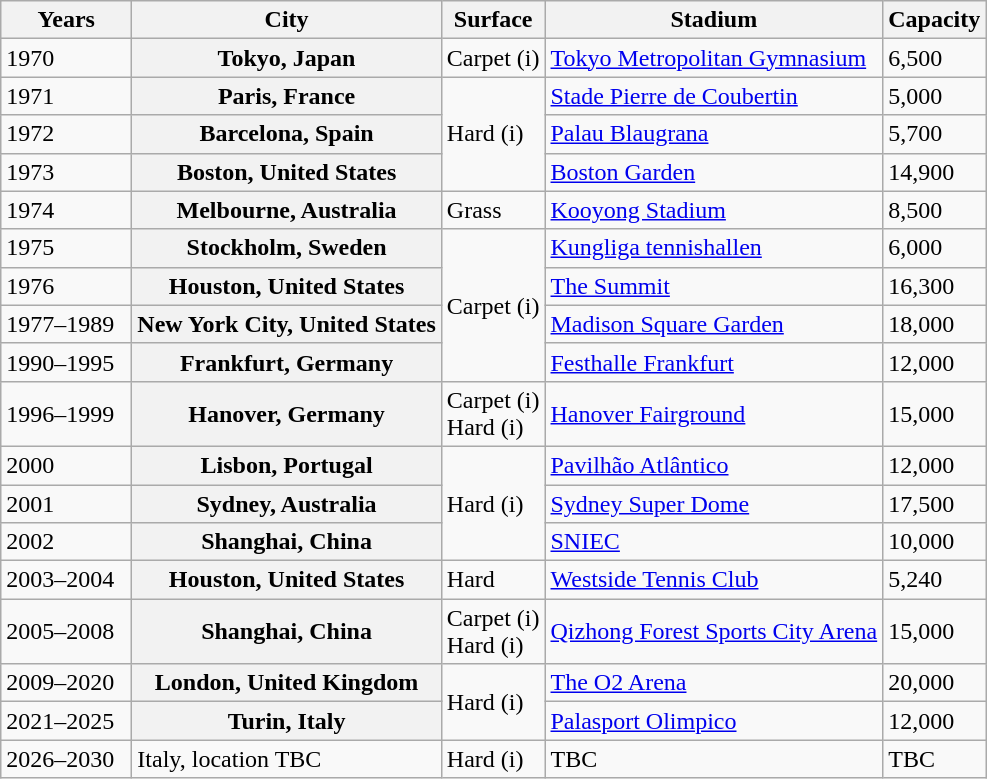<table class="wikitable plainrowheaders">
<tr>
<th width="80">Years</th>
<th>City</th>
<th>Surface</th>
<th>Stadium</th>
<th width="60">Capacity</th>
</tr>
<tr>
<td>1970</td>
<th scope="row"> Tokyo, Japan</th>
<td>Carpet (i)</td>
<td><a href='#'>Tokyo Metropolitan Gymnasium</a></td>
<td>6,500</td>
</tr>
<tr>
<td>1971</td>
<th scope="row"> Paris, France</th>
<td rowspan="3">Hard (i)</td>
<td><a href='#'>Stade Pierre de Coubertin</a></td>
<td>5,000</td>
</tr>
<tr>
<td>1972</td>
<th scope="row"> Barcelona, Spain</th>
<td><a href='#'>Palau Blaugrana</a></td>
<td>5,700</td>
</tr>
<tr>
<td>1973</td>
<th scope="row"> Boston, United States</th>
<td><a href='#'>Boston Garden</a></td>
<td>14,900</td>
</tr>
<tr>
<td>1974</td>
<th scope="row"> Melbourne, Australia</th>
<td>Grass</td>
<td><a href='#'>Kooyong Stadium</a></td>
<td>8,500</td>
</tr>
<tr>
<td>1975</td>
<th scope="row"> Stockholm, Sweden</th>
<td rowspan="4">Carpet (i)</td>
<td><a href='#'>Kungliga tennishallen</a></td>
<td>6,000</td>
</tr>
<tr>
<td>1976</td>
<th scope="row"> Houston, United States</th>
<td><a href='#'>The Summit</a></td>
<td>16,300</td>
</tr>
<tr>
<td>1977–1989</td>
<th scope="row"> New York City, United States</th>
<td><a href='#'>Madison Square Garden</a></td>
<td>18,000</td>
</tr>
<tr>
<td>1990–1995</td>
<th scope="row"> Frankfurt, Germany</th>
<td><a href='#'>Festhalle Frankfurt</a></td>
<td>12,000</td>
</tr>
<tr>
<td>1996–1999</td>
<th scope="row"> Hanover, Germany</th>
<td rowspan="1">Carpet (i) <br> Hard (i)</td>
<td><a href='#'>Hanover Fairground</a></td>
<td>15,000</td>
</tr>
<tr>
<td>2000</td>
<th scope="row"> Lisbon, Portugal</th>
<td rowspan="3">Hard (i)</td>
<td><a href='#'>Pavilhão Atlântico</a></td>
<td>12,000</td>
</tr>
<tr>
<td>2001</td>
<th scope="row"> Sydney, Australia</th>
<td><a href='#'>Sydney Super Dome</a></td>
<td>17,500</td>
</tr>
<tr>
<td>2002</td>
<th scope="row"> Shanghai, China</th>
<td><a href='#'>SNIEC</a></td>
<td>10,000</td>
</tr>
<tr>
<td>2003–2004</td>
<th scope="row"> Houston, United States</th>
<td rowspan="1">Hard</td>
<td><a href='#'>Westside Tennis Club</a></td>
<td>5,240</td>
</tr>
<tr>
<td>2005–2008</td>
<th scope="row"> Shanghai, China</th>
<td rowspan="1">Carpet (i) <br> Hard (i)</td>
<td><a href='#'>Qizhong Forest Sports City Arena</a></td>
<td>15,000</td>
</tr>
<tr>
<td>2009–2020</td>
<th scope="row"> London, United Kingdom</th>
<td rowspan="2">Hard (i)</td>
<td><a href='#'>The O2 Arena</a></td>
<td>20,000</td>
</tr>
<tr>
<td>2021–2025</td>
<th scope="row"> Turin, Italy</th>
<td><a href='#'>Palasport Olimpico</a></td>
<td>12,000</td>
</tr>
<tr>
<td>2026–2030</td>
<td> Italy, location TBC</td>
<td>Hard (i)</td>
<td>TBC</td>
<td>TBC</td>
</tr>
</table>
